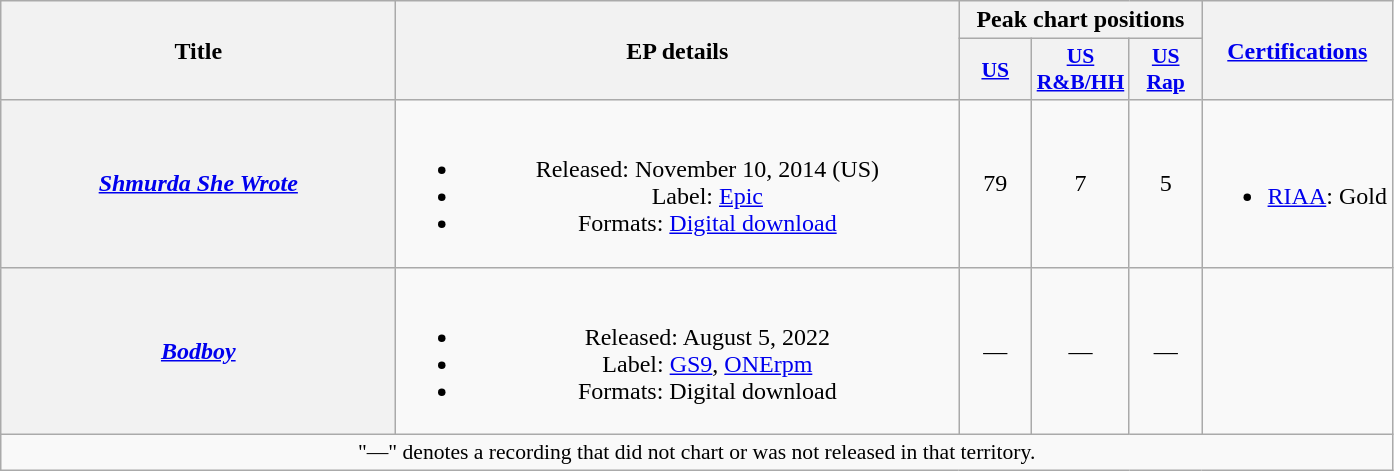<table class="wikitable plainrowheaders" style="text-align:center;" border="1">
<tr>
<th scope="col" rowspan="2" style="width:16em;">Title</th>
<th scope="col" rowspan="2" style="width:23em;">EP details</th>
<th scope="col" colspan="3">Peak chart positions</th>
<th scope="col" rowspan="2"><a href='#'>Certifications</a></th>
</tr>
<tr>
<th scope="col" style="width:2.9em;font-size:90%;"><a href='#'>US</a><br></th>
<th scope="col" style="width:2.9em;font-size:90%;"><a href='#'>US<br>R&B/HH</a><br></th>
<th scope="col" style="width:2.9em;font-size:90%;"><a href='#'>US<br>Rap</a><br></th>
</tr>
<tr>
<th scope="row"><em><a href='#'>Shmurda She Wrote</a></em></th>
<td><br><ul><li>Released: November 10, 2014 <span>(US)</span></li><li>Label: <a href='#'>Epic</a></li><li>Formats: <a href='#'>Digital download</a></li></ul></td>
<td>79</td>
<td>7</td>
<td>5</td>
<td><br><ul><li><a href='#'>RIAA</a>: Gold</li></ul></td>
</tr>
<tr>
<th scope="row"><em><a href='#'>Bodboy</a></em></th>
<td><br><ul><li>Released: August 5, 2022</li><li>Label: <a href='#'>GS9</a>, <a href='#'>ONErpm</a></li><li>Formats: Digital download</li></ul></td>
<td>—</td>
<td>—</td>
<td>—</td>
<td></td>
</tr>
<tr>
<td colspan="8" style="font-size:90%">"—" denotes a recording that did not chart or was not released in that territory.</td>
</tr>
</table>
